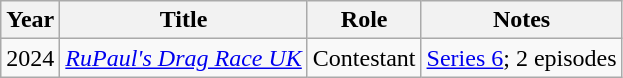<table class="wikitable">
<tr>
<th>Year</th>
<th>Title</th>
<th>Role</th>
<th>Notes</th>
</tr>
<tr>
<td>2024</td>
<td><a href='#'><em>RuPaul's Drag Race UK</em></a></td>
<td>Contestant</td>
<td><a href='#'>Series 6</a>; 2 episodes</td>
</tr>
</table>
